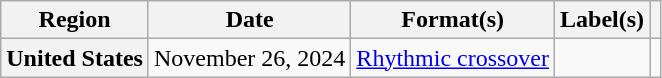<table class="wikitable plainrowheaders">
<tr>
<th scope="col">Region</th>
<th scope="col">Date</th>
<th scope="col">Format(s)</th>
<th scope="col">Label(s)</th>
<th scope="col"></th>
</tr>
<tr>
<th scope="row">United States</th>
<td>November 26, 2024</td>
<td><a href='#'>Rhythmic crossover</a></td>
<td></td>
<td align="center"></td>
</tr>
</table>
